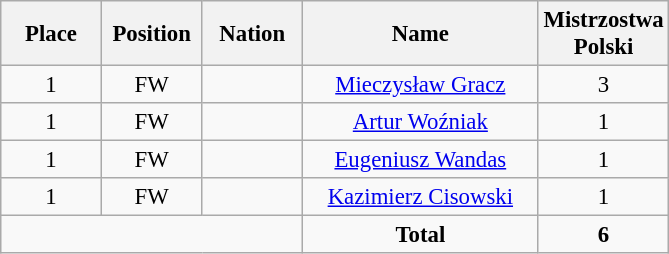<table class="wikitable" style="font-size: 95%; text-align: center;">
<tr>
<th width=60>Place</th>
<th width=60>Position</th>
<th width=60>Nation</th>
<th width=150>Name</th>
<th width=80>Mistrzostwa Polski</th>
</tr>
<tr>
<td>1</td>
<td>FW</td>
<td></td>
<td><a href='#'>Mieczysław Gracz</a></td>
<td>3</td>
</tr>
<tr>
<td>1</td>
<td>FW</td>
<td></td>
<td><a href='#'>Artur Woźniak</a></td>
<td>1</td>
</tr>
<tr>
<td>1</td>
<td>FW</td>
<td></td>
<td><a href='#'>Eugeniusz Wandas</a></td>
<td>1</td>
</tr>
<tr>
<td>1</td>
<td>FW</td>
<td></td>
<td><a href='#'>Kazimierz Cisowski</a></td>
<td>1</td>
</tr>
<tr>
<td colspan="3"></td>
<td><strong>Total</strong></td>
<td><strong>6</strong></td>
</tr>
</table>
